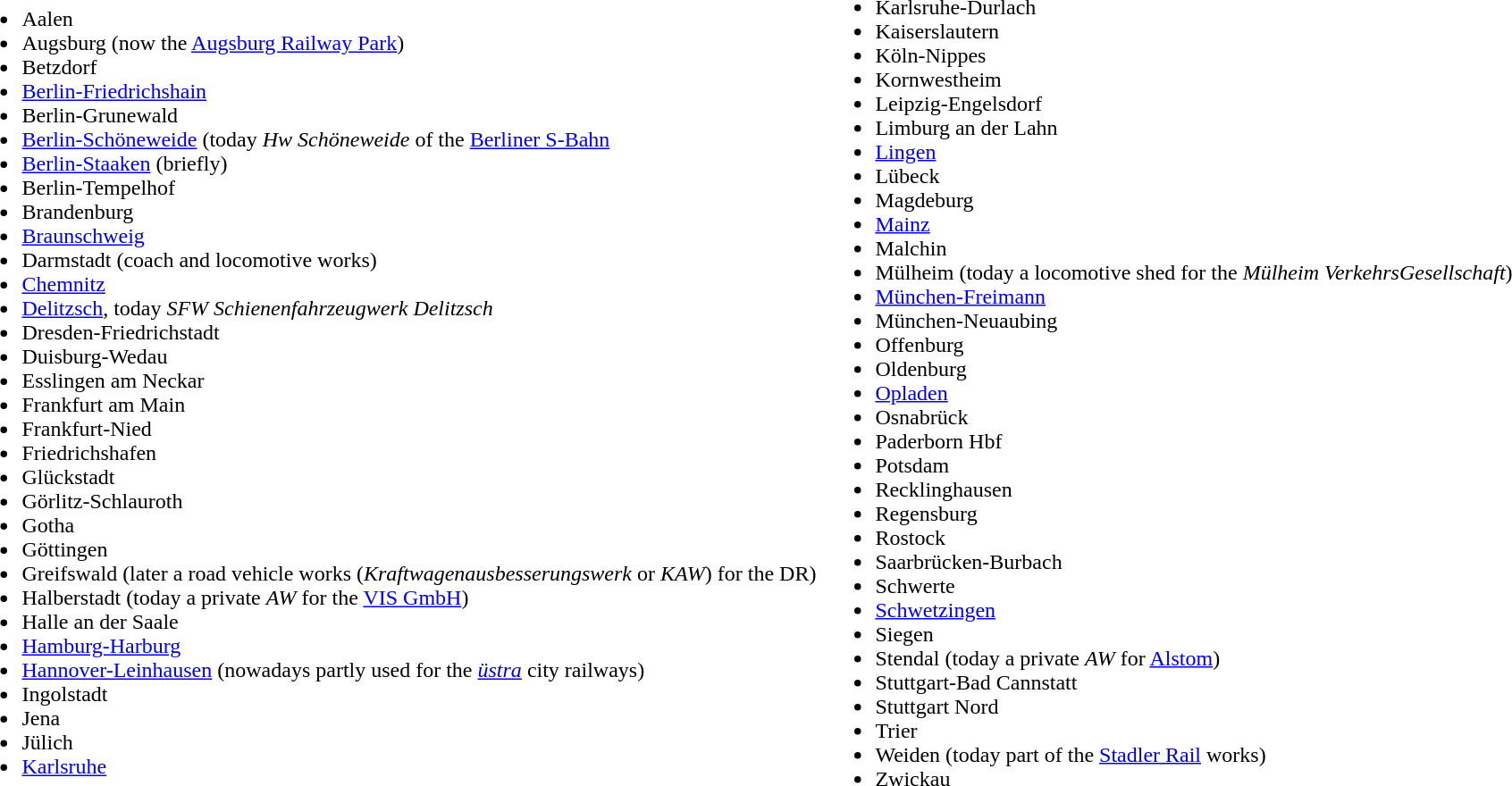<table>
<tr>
<td><br><ul><li>Aalen</li><li>Augsburg (now the <a href='#'>Augsburg Railway Park</a>)</li><li>Betzdorf</li><li><a href='#'>Berlin-Friedrichshain</a></li><li>Berlin-Grunewald</li><li><a href='#'>Berlin-Schöneweide</a> (today <em>Hw Schöneweide</em> of the <a href='#'>Berliner S-Bahn</a></li><li><a href='#'>Berlin-Staaken</a> (briefly)</li><li>Berlin-Tempelhof</li><li>Brandenburg</li><li><a href='#'>Braunschweig</a></li><li>Darmstadt (coach and locomotive works)</li><li><a href='#'>Chemnitz</a></li><li><a href='#'>Delitzsch</a>, today <em>SFW Schienenfahrzeugwerk Delitzsch</em></li><li>Dresden-Friedrichstadt</li><li>Duisburg-Wedau</li><li>Esslingen am Neckar</li><li>Frankfurt am Main</li><li>Frankfurt-Nied</li><li>Friedrichshafen</li><li>Glückstadt</li><li>Görlitz-Schlauroth</li><li>Gotha</li><li>Göttingen</li><li>Greifswald (later a road vehicle works (<em>Kraftwagenausbesserungswerk</em> or <em>KAW</em>) for the DR)</li><li>Halberstadt (today a private <em>AW</em> for the <a href='#'>VIS GmbH</a>)</li><li>Halle an der Saale</li><li><a href='#'>Hamburg-Harburg</a></li><li><a href='#'>Hannover-Leinhausen</a> (nowadays partly used for the <em><a href='#'>üstra</a></em> city railways)</li><li>Ingolstadt</li><li>Jena</li><li>Jülich</li><li><a href='#'>Karlsruhe</a></li></ul></td>
<td><br><ul><li>Karlsruhe-Durlach</li><li>Kaiserslautern</li><li>Köln-Nippes</li><li>Kornwestheim</li><li>Leipzig-Engelsdorf</li><li>Limburg an der Lahn</li><li><a href='#'>Lingen</a></li><li>Lübeck</li><li>Magdeburg</li><li><a href='#'>Mainz</a></li><li>Malchin</li><li>Mülheim (today a locomotive shed for the <em>Mülheim VerkehrsGesellschaft</em>)</li><li><a href='#'>München-Freimann</a></li><li>München-Neuaubing</li><li>Offenburg</li><li>Oldenburg</li><li><a href='#'>Opladen</a></li><li>Osnabrück</li><li>Paderborn Hbf</li><li>Potsdam</li><li>Recklinghausen</li><li>Regensburg</li><li>Rostock</li><li>Saarbrücken-Burbach</li><li>Schwerte</li><li><a href='#'>Schwetzingen</a></li><li>Siegen</li><li>Stendal (today a private <em>AW</em> for <a href='#'>Alstom</a>)</li><li>Stuttgart-Bad Cannstatt</li><li>Stuttgart Nord</li><li>Trier</li><li>Weiden (today part of the <a href='#'>Stadler Rail</a> works)</li><li>Zwickau</li></ul></td>
</tr>
</table>
